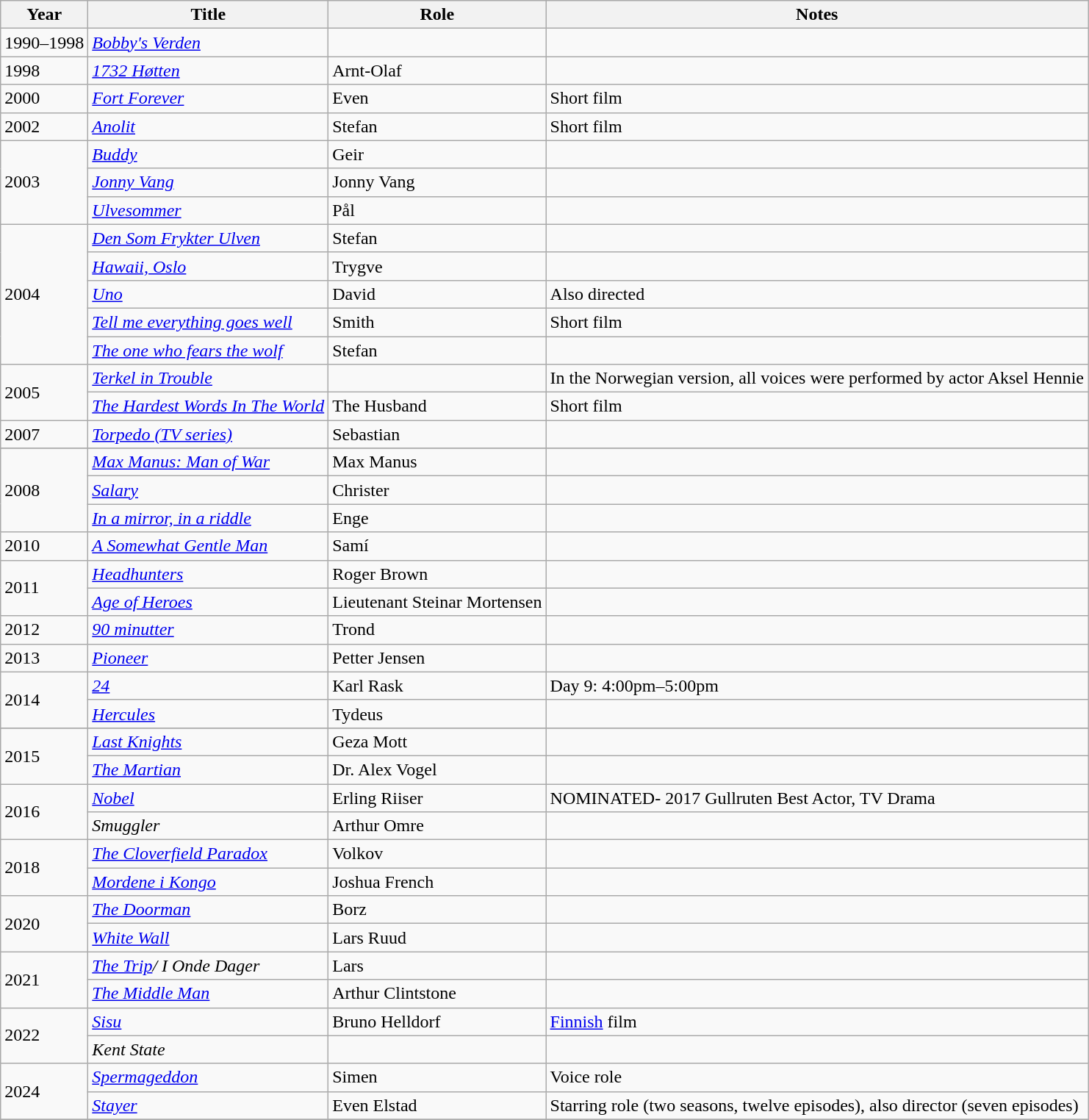<table class="wikitable sortable">
<tr>
<th>Year</th>
<th>Title</th>
<th>Role</th>
<th class="unsortable">Notes</th>
</tr>
<tr>
<td>1990–1998</td>
<td><em><a href='#'>Bobby's Verden</a></em></td>
<td></td>
<td></td>
</tr>
<tr>
<td>1998</td>
<td><em><a href='#'>1732 Høtten</a></em></td>
<td>Arnt-Olaf</td>
<td></td>
</tr>
<tr>
<td>2000</td>
<td><em><a href='#'>Fort Forever</a></em></td>
<td>Even</td>
<td>Short film</td>
</tr>
<tr>
<td>2002</td>
<td><em><a href='#'>Anolit</a></em></td>
<td>Stefan</td>
<td>Short film</td>
</tr>
<tr>
<td rowspan="3">2003</td>
<td><em><a href='#'>Buddy</a></em></td>
<td>Geir</td>
<td></td>
</tr>
<tr>
<td><em><a href='#'>Jonny Vang</a></em></td>
<td>Jonny Vang</td>
<td></td>
</tr>
<tr>
<td><em><a href='#'>Ulvesommer</a></em></td>
<td>Pål</td>
<td></td>
</tr>
<tr>
<td rowspan="5">2004</td>
<td><em><a href='#'>Den Som Frykter Ulven</a></em></td>
<td>Stefan</td>
<td></td>
</tr>
<tr>
<td><em><a href='#'>Hawaii, Oslo</a></em></td>
<td>Trygve</td>
<td></td>
</tr>
<tr>
<td><em><a href='#'>Uno</a></em></td>
<td>David</td>
<td>Also directed</td>
</tr>
<tr>
<td><em><a href='#'>Tell me everything goes well</a></em></td>
<td>Smith</td>
<td>Short film</td>
</tr>
<tr>
<td><em><a href='#'>The one who fears the wolf</a></em></td>
<td>Stefan</td>
<td></td>
</tr>
<tr>
<td rowspan="2">2005</td>
<td><em><a href='#'>Terkel in Trouble</a></em></td>
<td></td>
<td>In the Norwegian version, all voices were performed by actor Aksel Hennie</td>
</tr>
<tr>
<td><em><a href='#'>The Hardest Words In The World</a></em></td>
<td>The Husband</td>
<td>Short film</td>
</tr>
<tr>
<td>2007</td>
<td><em><a href='#'>Torpedo (TV series)</a></em></td>
<td>Sebastian</td>
<td></td>
</tr>
<tr>
</tr>
<tr>
<td rowspan="3">2008</td>
<td><em><a href='#'>Max Manus: Man of War</a></em></td>
<td>Max Manus</td>
<td></td>
</tr>
<tr>
<td><em><a href='#'>Salary</a></em></td>
<td>Christer</td>
<td></td>
</tr>
<tr>
<td><em><a href='#'>In a mirror, in a riddle</a></em></td>
<td>Enge</td>
<td></td>
</tr>
<tr>
<td>2010</td>
<td><em><a href='#'>A Somewhat Gentle Man</a></em></td>
<td>Samí</td>
<td></td>
</tr>
<tr>
<td rowspan="2">2011</td>
<td><em><a href='#'>Headhunters</a></em></td>
<td>Roger Brown</td>
<td></td>
</tr>
<tr>
<td><em><a href='#'>Age of Heroes</a></em></td>
<td>Lieutenant Steinar Mortensen</td>
<td></td>
</tr>
<tr>
<td>2012</td>
<td><em><a href='#'>90 minutter</a></em></td>
<td>Trond</td>
<td></td>
</tr>
<tr>
<td>2013</td>
<td><em><a href='#'>Pioneer</a></em></td>
<td>Petter Jensen</td>
<td></td>
</tr>
<tr>
<td rowspan="2">2014</td>
<td><em><a href='#'>24</a></em></td>
<td>Karl Rask</td>
<td>Day 9: 4:00pm–5:00pm</td>
</tr>
<tr>
<td><em><a href='#'>Hercules</a></em></td>
<td>Tydeus</td>
<td></td>
</tr>
<tr>
</tr>
<tr>
<td rowspan="2">2015</td>
<td><em><a href='#'>Last Knights</a></em></td>
<td>Geza Mott</td>
<td></td>
</tr>
<tr>
<td><em><a href='#'>The Martian</a></em></td>
<td>Dr. Alex Vogel</td>
<td></td>
</tr>
<tr>
<td rowspan="2">2016</td>
<td><em><a href='#'>Nobel</a></em></td>
<td>Erling Riiser</td>
<td>NOMINATED- 2017 Gullruten Best Actor, TV Drama</td>
</tr>
<tr>
<td><em>Smuggler</em></td>
<td>Arthur Omre</td>
<td></td>
</tr>
<tr>
<td rowspan="2">2018</td>
<td><em><a href='#'>The Cloverfield Paradox</a></em></td>
<td>Volkov</td>
<td></td>
</tr>
<tr>
<td><em><a href='#'>Mordene i Kongo</a></em></td>
<td>Joshua French</td>
<td></td>
</tr>
<tr>
<td rowspan="2">2020</td>
<td><em><a href='#'>The Doorman</a></em></td>
<td>Borz</td>
<td></td>
</tr>
<tr>
<td><em><a href='#'>White Wall</a></em></td>
<td>Lars Ruud</td>
<td></td>
</tr>
<tr>
<td rowspan="2">2021</td>
<td><em><a href='#'>The Trip</a>/ I Onde Dager</em></td>
<td>Lars</td>
<td></td>
</tr>
<tr>
<td><em><a href='#'>The Middle Man</a></em></td>
<td>Arthur Clintstone</td>
<td></td>
</tr>
<tr>
<td rowspan="2">2022</td>
<td><em><a href='#'>Sisu</a></em></td>
<td>Bruno Helldorf</td>
<td><a href='#'>Finnish</a> film</td>
</tr>
<tr>
<td><em>Kent State</em></td>
<td></td>
<td></td>
</tr>
<tr>
<td rowspan="2">2024</td>
<td><em><a href='#'>Spermageddon</a></em></td>
<td>Simen</td>
<td>Voice role</td>
</tr>
<tr>
<td><em><a href='#'>Stayer</a></em></td>
<td>Even Elstad</td>
<td>Starring role (two seasons, twelve episodes), also director (seven episodes)</td>
</tr>
<tr>
</tr>
</table>
